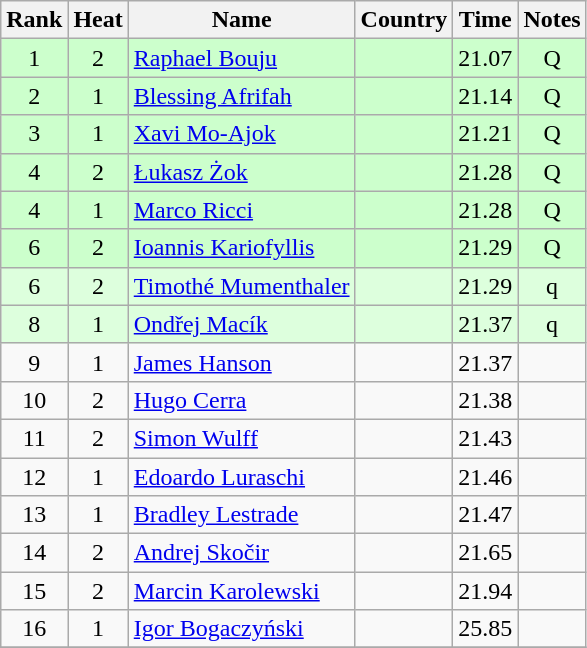<table class="wikitable sortable" style="text-align:center">
<tr>
<th>Rank</th>
<th>Heat</th>
<th>Name</th>
<th>Country</th>
<th>Time</th>
<th>Notes</th>
</tr>
<tr bgcolor=ccffcc>
<td>1</td>
<td>2</td>
<td align=left><a href='#'>Raphael Bouju</a></td>
<td align=left></td>
<td>21.07</td>
<td>Q</td>
</tr>
<tr bgcolor=ccffcc>
<td>2</td>
<td>1</td>
<td align=left><a href='#'>Blessing Afrifah</a></td>
<td align=left></td>
<td>21.14</td>
<td>Q</td>
</tr>
<tr bgcolor=ccffcc>
<td>3</td>
<td>1</td>
<td align=left><a href='#'>Xavi Mo-Ajok</a></td>
<td align=left></td>
<td>21.21</td>
<td>Q</td>
</tr>
<tr bgcolor=ccffcc>
<td>4</td>
<td>2</td>
<td align=left><a href='#'>Łukasz Żok</a></td>
<td align=left></td>
<td>21.28</td>
<td>Q</td>
</tr>
<tr bgcolor=ccffcc>
<td>4</td>
<td>1</td>
<td align=left><a href='#'>Marco Ricci</a></td>
<td align=left></td>
<td>21.28</td>
<td>Q</td>
</tr>
<tr bgcolor=ccffcc>
<td>6</td>
<td>2</td>
<td align=left><a href='#'>Ioannis Kariofyllis</a></td>
<td align=left></td>
<td>21.29</td>
<td>Q</td>
</tr>
<tr bgcolor=ddffdd>
<td>6</td>
<td>2</td>
<td align=left><a href='#'>Timothé Mumenthaler</a></td>
<td align=left></td>
<td>21.29</td>
<td>q</td>
</tr>
<tr bgcolor=ddffdd>
<td>8</td>
<td>1</td>
<td align=left><a href='#'>Ondřej Macík</a></td>
<td align=left></td>
<td>21.37</td>
<td>q</td>
</tr>
<tr>
<td>9</td>
<td>1</td>
<td align=left><a href='#'>James Hanson</a></td>
<td align=left></td>
<td>21.37</td>
<td></td>
</tr>
<tr>
<td>10</td>
<td>2</td>
<td align=left><a href='#'>Hugo Cerra</a></td>
<td align=left></td>
<td>21.38</td>
<td></td>
</tr>
<tr>
<td>11</td>
<td>2</td>
<td align=left><a href='#'>Simon Wulff</a></td>
<td align=left></td>
<td>21.43</td>
<td></td>
</tr>
<tr>
<td>12</td>
<td>1</td>
<td align=left><a href='#'>Edoardo Luraschi</a></td>
<td align=left></td>
<td>21.46</td>
<td></td>
</tr>
<tr>
<td>13</td>
<td>1</td>
<td align=left><a href='#'>Bradley Lestrade</a></td>
<td align=left></td>
<td>21.47</td>
<td></td>
</tr>
<tr>
<td>14</td>
<td>2</td>
<td align=left><a href='#'>Andrej Skočir</a></td>
<td align=left></td>
<td>21.65</td>
<td></td>
</tr>
<tr>
<td>15</td>
<td>2</td>
<td align=left><a href='#'>Marcin Karolewski</a></td>
<td align=left></td>
<td>21.94</td>
<td></td>
</tr>
<tr>
<td>16</td>
<td>1</td>
<td align=left><a href='#'>Igor Bogaczyński</a></td>
<td align=left></td>
<td>25.85</td>
<td></td>
</tr>
<tr>
</tr>
</table>
